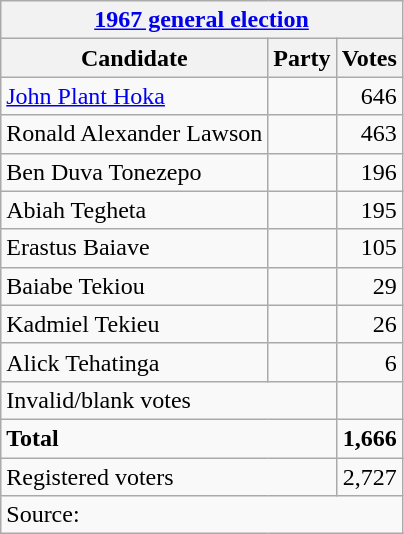<table class=wikitable style=text-align:left>
<tr>
<th colspan=3><a href='#'>1967 general election</a></th>
</tr>
<tr>
<th>Candidate</th>
<th>Party</th>
<th>Votes</th>
</tr>
<tr>
<td><a href='#'>John Plant Hoka</a></td>
<td></td>
<td align=right>646</td>
</tr>
<tr>
<td>Ronald Alexander Lawson</td>
<td></td>
<td align=right>463</td>
</tr>
<tr>
<td>Ben Duva Tonezepo</td>
<td></td>
<td align=right>196</td>
</tr>
<tr>
<td>Abiah Tegheta</td>
<td></td>
<td align=right>195</td>
</tr>
<tr>
<td>Erastus Baiave</td>
<td></td>
<td align=right>105</td>
</tr>
<tr>
<td>Baiabe Tekiou</td>
<td></td>
<td align=right>29</td>
</tr>
<tr>
<td>Kadmiel Tekieu</td>
<td></td>
<td align=right>26</td>
</tr>
<tr>
<td>Alick Tehatinga</td>
<td></td>
<td align=right>6</td>
</tr>
<tr>
<td colspan=2>Invalid/blank votes</td>
<td></td>
</tr>
<tr>
<td colspan=2><strong>Total</strong></td>
<td align=right><strong>1,666</strong></td>
</tr>
<tr>
<td colspan=2>Registered voters</td>
<td align=right>2,727</td>
</tr>
<tr>
<td colspan=3>Source: </td>
</tr>
</table>
